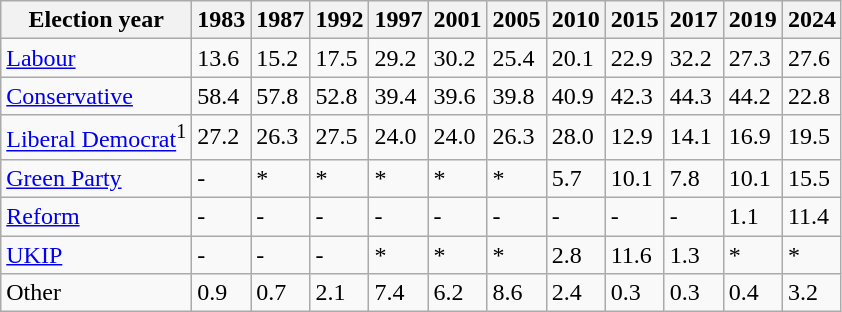<table class="wikitable">
<tr>
<th>Election year</th>
<th>1983</th>
<th>1987</th>
<th>1992</th>
<th>1997</th>
<th>2001</th>
<th>2005</th>
<th>2010</th>
<th>2015</th>
<th>2017</th>
<th>2019</th>
<th>2024</th>
</tr>
<tr>
<td><a href='#'>Labour</a></td>
<td>13.6</td>
<td>15.2</td>
<td>17.5</td>
<td>29.2</td>
<td>30.2</td>
<td>25.4</td>
<td>20.1</td>
<td>22.9</td>
<td>32.2</td>
<td>27.3</td>
<td>27.6</td>
</tr>
<tr>
<td><a href='#'>Conservative</a></td>
<td>58.4</td>
<td>57.8</td>
<td>52.8</td>
<td>39.4</td>
<td>39.6</td>
<td>39.8</td>
<td>40.9</td>
<td>42.3</td>
<td>44.3</td>
<td>44.2</td>
<td>22.8</td>
</tr>
<tr>
<td><a href='#'>Liberal Democrat</a><sup>1</sup></td>
<td>27.2</td>
<td>26.3</td>
<td>27.5</td>
<td>24.0</td>
<td>24.0</td>
<td>26.3</td>
<td>28.0</td>
<td>12.9</td>
<td>14.1</td>
<td>16.9</td>
<td>19.5</td>
</tr>
<tr>
<td><a href='#'>Green Party</a></td>
<td>-</td>
<td>*</td>
<td>*</td>
<td>*</td>
<td>*</td>
<td>*</td>
<td>5.7</td>
<td>10.1</td>
<td>7.8</td>
<td>10.1</td>
<td>15.5</td>
</tr>
<tr>
<td><a href='#'>Reform</a></td>
<td>-</td>
<td>-</td>
<td>-</td>
<td>-</td>
<td>-</td>
<td>-</td>
<td>-</td>
<td>-</td>
<td>-</td>
<td>1.1</td>
<td>11.4</td>
</tr>
<tr>
<td><a href='#'>UKIP</a></td>
<td>-</td>
<td>-</td>
<td>-</td>
<td>*</td>
<td>*</td>
<td>*</td>
<td>2.8</td>
<td>11.6</td>
<td>1.3</td>
<td>*</td>
<td>*</td>
</tr>
<tr>
<td>Other</td>
<td>0.9</td>
<td>0.7</td>
<td>2.1</td>
<td>7.4</td>
<td>6.2</td>
<td>8.6</td>
<td>2.4</td>
<td>0.3</td>
<td>0.3</td>
<td>0.4</td>
<td>3.2</td>
</tr>
</table>
